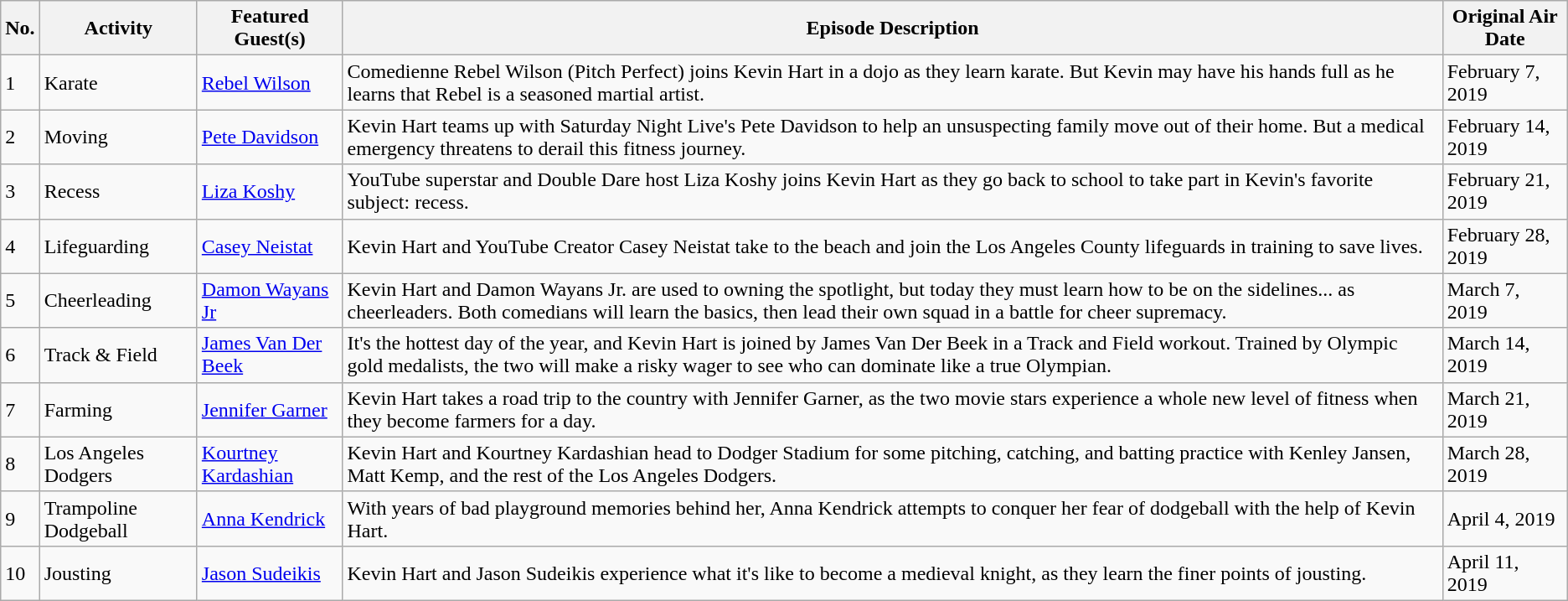<table class="wikitable">
<tr>
<th>No.</th>
<th>Activity</th>
<th>Featured Guest(s)</th>
<th>Episode Description</th>
<th>Original Air Date</th>
</tr>
<tr>
<td>1</td>
<td>Karate</td>
<td><a href='#'>Rebel Wilson</a></td>
<td>Comedienne Rebel Wilson (Pitch Perfect) joins Kevin Hart in a dojo as they learn karate. But Kevin may have his hands full as he learns that Rebel is a seasoned martial artist.</td>
<td>February 7, 2019</td>
</tr>
<tr>
<td>2</td>
<td>Moving</td>
<td><a href='#'>Pete Davidson</a></td>
<td>Kevin Hart teams up with Saturday Night Live's Pete Davidson to help an unsuspecting family move out of their home. But a medical emergency threatens to derail this fitness journey.</td>
<td>February 14, 2019</td>
</tr>
<tr>
<td>3</td>
<td>Recess</td>
<td><a href='#'>Liza Koshy</a></td>
<td>YouTube superstar and Double Dare host Liza Koshy joins Kevin Hart as they go back to school to take part in Kevin's favorite subject: recess.</td>
<td>February 21, 2019</td>
</tr>
<tr>
<td>4</td>
<td>Lifeguarding</td>
<td><a href='#'>Casey Neistat</a></td>
<td>Kevin Hart and YouTube Creator Casey Neistat take to the beach and join the Los Angeles County lifeguards in training to save lives.</td>
<td>February 28, 2019</td>
</tr>
<tr>
<td>5</td>
<td>Cheerleading</td>
<td><a href='#'>Damon Wayans Jr</a></td>
<td>Kevin Hart and Damon Wayans Jr. are used to owning the spotlight, but today they must learn how to be on the sidelines... as cheerleaders. Both comedians will learn the basics, then lead their own squad in a battle for cheer supremacy.</td>
<td>March 7, 2019</td>
</tr>
<tr>
<td>6</td>
<td>Track & Field</td>
<td><a href='#'>James Van Der Beek</a></td>
<td>It's the hottest day of the year, and Kevin Hart is joined by James Van Der Beek in a Track and Field workout. Trained by Olympic gold medalists, the two will make a risky wager to see who can dominate like a true Olympian.</td>
<td>March 14, 2019</td>
</tr>
<tr>
<td>7</td>
<td>Farming</td>
<td><a href='#'>Jennifer Garner</a></td>
<td>Kevin Hart takes a road trip to the country with Jennifer Garner, as the two movie stars experience a whole new level of fitness when they become farmers for a day.</td>
<td>March 21, 2019</td>
</tr>
<tr>
<td>8</td>
<td>Los Angeles Dodgers</td>
<td><a href='#'>Kourtney Kardashian</a></td>
<td>Kevin Hart and Kourtney Kardashian head to Dodger Stadium for some pitching, catching, and batting practice with Kenley Jansen, Matt Kemp, and the rest of the Los Angeles Dodgers.</td>
<td>March 28, 2019</td>
</tr>
<tr>
<td>9</td>
<td>Trampoline Dodgeball</td>
<td><a href='#'>Anna Kendrick</a></td>
<td>With years of bad playground memories behind her, Anna Kendrick attempts to conquer her fear of dodgeball with the help of Kevin Hart.</td>
<td>April 4, 2019</td>
</tr>
<tr>
<td>10</td>
<td>Jousting</td>
<td><a href='#'>Jason Sudeikis</a></td>
<td>Kevin Hart and Jason Sudeikis experience what it's like to become a medieval knight, as they learn the finer points of jousting.</td>
<td>April 11, 2019</td>
</tr>
</table>
